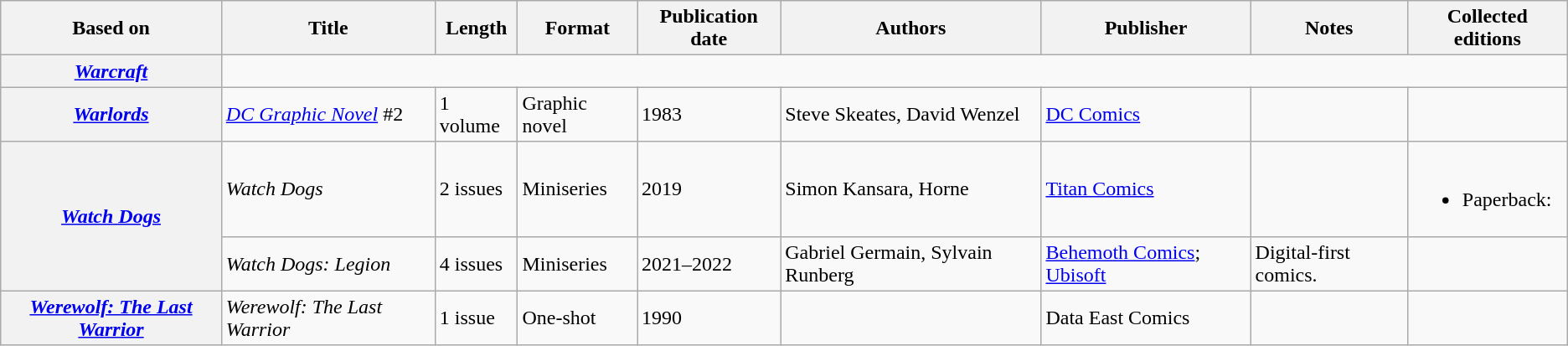<table class="wikitable mw-collapsible">
<tr>
<th>Based on</th>
<th>Title</th>
<th>Length</th>
<th>Format</th>
<th>Publication date</th>
<th>Authors</th>
<th>Publisher</th>
<th>Notes</th>
<th>Collected editions</th>
</tr>
<tr>
<th><em><a href='#'>Warcraft</a></em></th>
<td colspan="8"></td>
</tr>
<tr>
<th><em><a href='#'>Warlords</a></em></th>
<td><em><a href='#'>DC Graphic Novel</a></em> #2</td>
<td>1 volume</td>
<td>Graphic novel</td>
<td>1983</td>
<td>Steve Skeates, David Wenzel</td>
<td><a href='#'>DC Comics</a></td>
<td></td>
<td></td>
</tr>
<tr>
<th rowspan="2"><em><a href='#'>Watch Dogs</a></em></th>
<td><em>Watch Dogs</em></td>
<td>2 issues</td>
<td>Miniseries</td>
<td>2019</td>
<td>Simon Kansara, Horne</td>
<td><a href='#'>Titan Comics</a></td>
<td></td>
<td><br><ul><li>Paperback: </li></ul></td>
</tr>
<tr>
<td><em>Watch Dogs: Legion</em></td>
<td>4 issues</td>
<td>Miniseries</td>
<td>2021–2022</td>
<td>Gabriel Germain, Sylvain Runberg</td>
<td><a href='#'>Behemoth Comics</a>; <a href='#'>Ubisoft</a></td>
<td>Digital-first comics.</td>
<td></td>
</tr>
<tr>
<th><em><a href='#'>Werewolf: The Last Warrior</a></em></th>
<td><em>Werewolf: The Last Warrior</em></td>
<td>1 issue</td>
<td>One-shot</td>
<td>1990</td>
<td></td>
<td>Data East Comics</td>
<td></td>
<td></td>
</tr>
</table>
